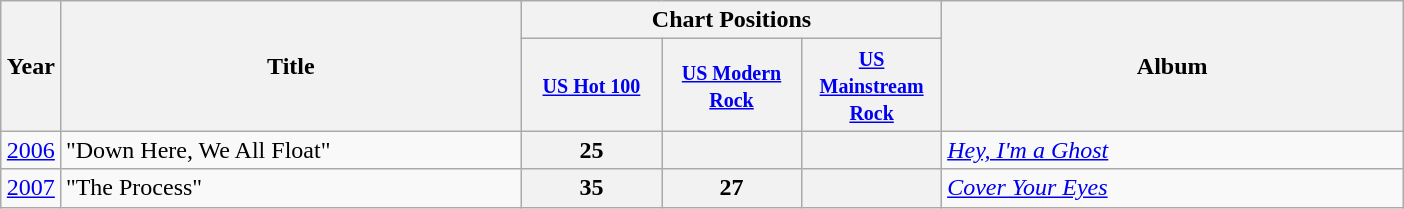<table class="wikitable" style="margin:auto;">
<tr>
<th style="width:28px;" rowspan="2">Year</th>
<th style="width:300px;" rowspan="2">Title</th>
<th colspan="3">Chart Positions</th>
<th style="width:300px;" rowspan="2">Album</th>
</tr>
<tr>
<th style="width:86px;"><small><a href='#'>US Hot 100</a></small></th>
<th style="width:86px;"><small><a href='#'>US Modern Rock</a></small></th>
<th style="width:86px;"><small><a href='#'>US Mainstream Rock</a></small></th>
</tr>
<tr>
<td><a href='#'>2006</a></td>
<td>"Down Here, We All Float"</td>
<th>25</th>
<th></th>
<th></th>
<td><em><a href='#'>Hey, I'm a Ghost</a></em></td>
</tr>
<tr>
<td><a href='#'>2007</a></td>
<td>"The Process"</td>
<th>35</th>
<th>27</th>
<th></th>
<td><em><a href='#'>Cover Your Eyes</a></em></td>
</tr>
</table>
